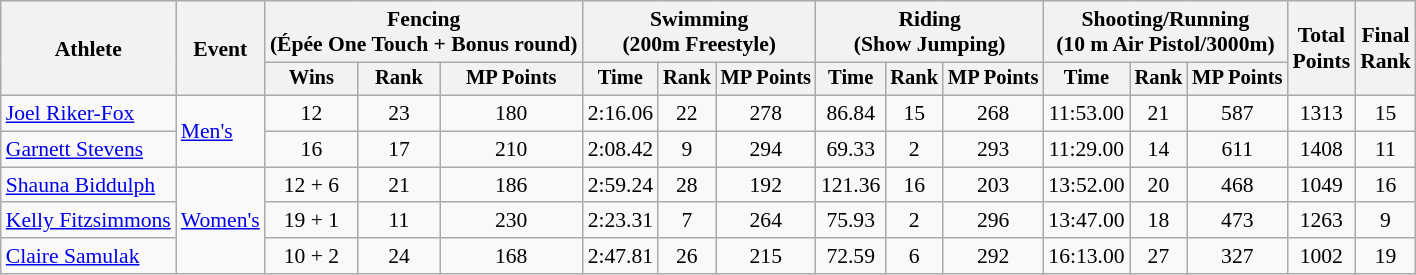<table class="wikitable" style="font-size:90%">
<tr>
<th rowspan=2>Athlete</th>
<th rowspan=2>Event</th>
<th colspan=3>Fencing<br><span> (Épée One Touch + Bonus round)</span></th>
<th colspan=3>Swimming<br><span> (200m Freestyle)</span></th>
<th colspan=3>Riding<br><span> (Show Jumping)</span></th>
<th colspan=3>Shooting/Running<br><span>(10 m Air Pistol/3000m)</span></th>
<th rowspan=2>Total<br>Points</th>
<th rowspan=2>Final<br>Rank</th>
</tr>
<tr style="font-size:95%">
<th>Wins</th>
<th>Rank</th>
<th>MP Points</th>
<th>Time</th>
<th>Rank</th>
<th>MP Points</th>
<th>Time</th>
<th>Rank</th>
<th>MP Points</th>
<th>Time</th>
<th>Rank</th>
<th>MP Points</th>
</tr>
<tr align=center>
<td align=left><a href='#'>Joel Riker-Fox</a></td>
<td align=left rowspan=2><a href='#'>Men's</a></td>
<td>12</td>
<td>23</td>
<td>180</td>
<td>2:16.06</td>
<td>22</td>
<td>278</td>
<td>86.84</td>
<td>15</td>
<td>268</td>
<td>11:53.00</td>
<td>21</td>
<td>587</td>
<td>1313</td>
<td>15</td>
</tr>
<tr align=center>
<td align=left><a href='#'>Garnett Stevens</a></td>
<td>16</td>
<td>17</td>
<td>210</td>
<td>2:08.42</td>
<td>9</td>
<td>294</td>
<td>69.33</td>
<td>2</td>
<td>293</td>
<td>11:29.00</td>
<td>14</td>
<td>611</td>
<td>1408</td>
<td>11</td>
</tr>
<tr align=center>
<td align=left><a href='#'>Shauna Biddulph</a></td>
<td align=left rowspan=3><a href='#'>Women's</a></td>
<td>12 + 6</td>
<td>21</td>
<td>186</td>
<td>2:59.24</td>
<td>28</td>
<td>192</td>
<td>121.36</td>
<td>16</td>
<td>203</td>
<td>13:52.00</td>
<td>20</td>
<td>468</td>
<td>1049</td>
<td>16</td>
</tr>
<tr align=center>
<td align=left><a href='#'>Kelly Fitzsimmons</a></td>
<td>19 + 1</td>
<td>11</td>
<td>230</td>
<td>2:23.31</td>
<td>7</td>
<td>264</td>
<td>75.93</td>
<td>2</td>
<td>296</td>
<td>13:47.00</td>
<td>18</td>
<td>473</td>
<td>1263</td>
<td>9</td>
</tr>
<tr align=center>
<td align=left><a href='#'>Claire Samulak</a></td>
<td>10 + 2</td>
<td>24</td>
<td>168</td>
<td>2:47.81</td>
<td>26</td>
<td>215</td>
<td>72.59</td>
<td>6</td>
<td>292</td>
<td>16:13.00</td>
<td>27</td>
<td>327</td>
<td>1002</td>
<td>19</td>
</tr>
</table>
